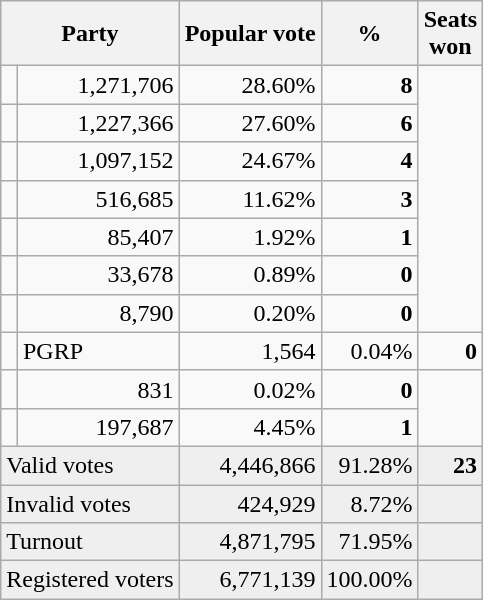<table class=wikitable style="text-align:right">
<tr>
<th colspan=2>Party</th>
<th>Popular vote</th>
<th>%</th>
<th>Seats<br>won</th>
</tr>
<tr>
<td></td>
<td>1,271,706</td>
<td>28.60%</td>
<td><strong>8</strong></td>
</tr>
<tr>
<td></td>
<td>1,227,366</td>
<td>27.60%</td>
<td><strong>6</strong></td>
</tr>
<tr>
<td></td>
<td>1,097,152</td>
<td>24.67%</td>
<td><strong>4</strong></td>
</tr>
<tr>
<td></td>
<td>516,685</td>
<td>11.62%</td>
<td><strong>3</strong></td>
</tr>
<tr>
<td></td>
<td>85,407</td>
<td>1.92%</td>
<td><strong>1</strong></td>
</tr>
<tr>
<td></td>
<td>33,678</td>
<td>0.89%</td>
<td><strong>0</strong></td>
</tr>
<tr>
<td></td>
<td>8,790</td>
<td>0.20%</td>
<td><strong>0</strong></td>
</tr>
<tr>
<td></td>
<td align=left>PGRP</td>
<td>1,564</td>
<td>0.04%</td>
<td><strong>0</strong></td>
</tr>
<tr>
<td></td>
<td>831</td>
<td>0.02%</td>
<td><strong>0</strong></td>
</tr>
<tr>
<td></td>
<td>197,687</td>
<td>4.45%</td>
<td><strong>1</strong></td>
</tr>
<tr bgcolor=#efefef>
<td align=left colspan=2>Valid votes</td>
<td>4,446,866</td>
<td>91.28%</td>
<td><strong>23</strong></td>
</tr>
<tr bgcolor=#efefef>
<td align=left colspan=2>Invalid votes</td>
<td>424,929</td>
<td>8.72%</td>
<td></td>
</tr>
<tr bgcolor=#efefef>
<td align=left colspan=2>Turnout</td>
<td>4,871,795</td>
<td>71.95%</td>
<td></td>
</tr>
<tr bgcolor=#efefef>
<td align=left colspan=2>Registered voters</td>
<td>6,771,139</td>
<td>100.00%</td>
<td></td>
</tr>
</table>
